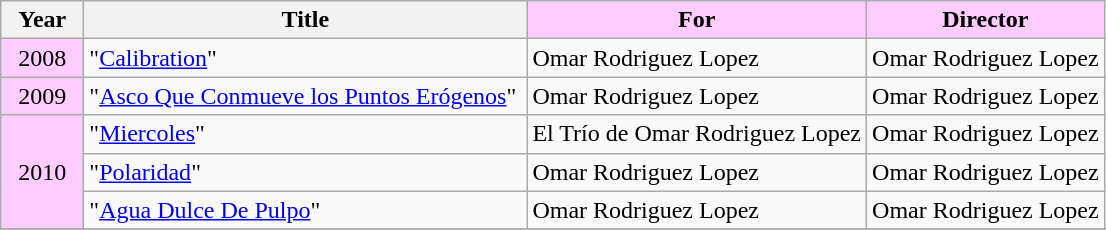<table class="wikitable">
<tr>
<th style="width:3em" style="background: #ffccff">Year</th>
<th style="width:18em" style="background: #ffccff">Title</th>
<th style="background: #ffccff">For</th>
<th style="background: #ffccff">Director</th>
</tr>
<tr>
<td style="background: #ffccff; text-align: center">2008</td>
<td>"<a href='#'>Calibration</a>"</td>
<td>Omar Rodriguez Lopez</td>
<td>Omar Rodriguez Lopez</td>
</tr>
<tr>
<td style="background: #ffccff; text-align: center">2009</td>
<td>"<a href='#'>Asco Que Conmueve los Puntos Erógenos</a>"</td>
<td>Omar Rodriguez Lopez</td>
<td>Omar Rodriguez Lopez</td>
</tr>
<tr>
<td rowspan=3 style="background: #ffccff; text-align: center">2010</td>
<td>"<a href='#'>Miercoles</a>"</td>
<td>El Trío de Omar Rodriguez Lopez</td>
<td>Omar Rodriguez Lopez</td>
</tr>
<tr>
<td>"<a href='#'>Polaridad</a>"</td>
<td>Omar Rodriguez Lopez</td>
<td>Omar Rodriguez Lopez</td>
</tr>
<tr>
<td>"<a href='#'>Agua Dulce De Pulpo</a>"</td>
<td>Omar Rodriguez Lopez</td>
<td>Omar Rodriguez Lopez</td>
</tr>
<tr>
</tr>
</table>
